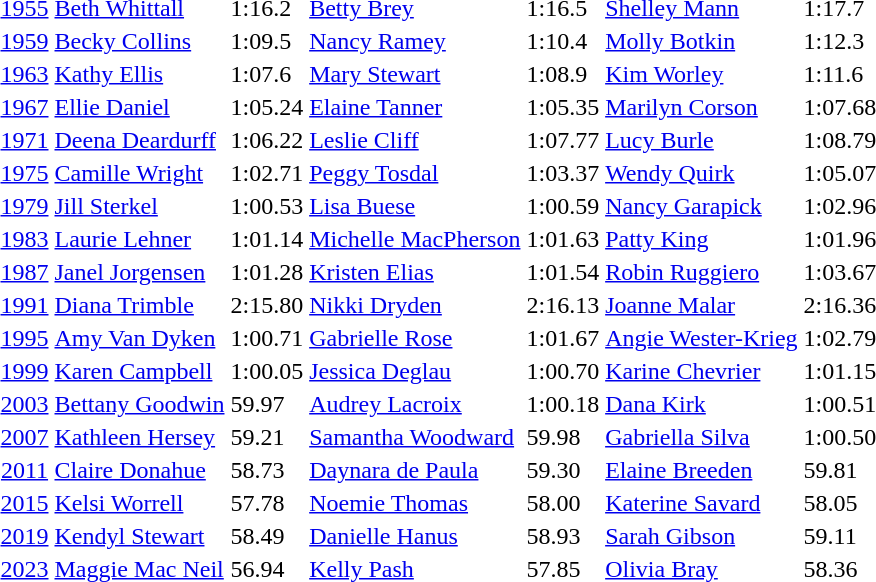<table>
<tr>
<td align=center><a href='#'>1955</a></td>
<td> <a href='#'>Beth Whittall </a></td>
<td>1:16.2</td>
<td> <a href='#'>Betty Brey</a></td>
<td>1:16.5</td>
<td> <a href='#'>Shelley Mann</a></td>
<td>1:17.7</td>
</tr>
<tr>
<td align=center><a href='#'>1959</a></td>
<td> <a href='#'>Becky Collins</a></td>
<td>1:09.5</td>
<td> <a href='#'>Nancy Ramey</a></td>
<td>1:10.4</td>
<td> <a href='#'>Molly Botkin</a></td>
<td>1:12.3</td>
</tr>
<tr>
<td align=center><a href='#'>1963</a></td>
<td> <a href='#'>Kathy Ellis</a></td>
<td>1:07.6</td>
<td> <a href='#'>Mary Stewart</a></td>
<td>1:08.9</td>
<td> <a href='#'>Kim Worley</a></td>
<td>1:11.6</td>
</tr>
<tr>
<td align=center><a href='#'>1967</a></td>
<td> <a href='#'>Ellie Daniel</a></td>
<td>1:05.24</td>
<td> <a href='#'>Elaine Tanner</a></td>
<td>1:05.35</td>
<td> <a href='#'>Marilyn Corson</a></td>
<td>1:07.68</td>
</tr>
<tr>
<td align=center><a href='#'>1971</a></td>
<td> <a href='#'>Deena Deardurff</a></td>
<td>1:06.22</td>
<td> <a href='#'>Leslie Cliff</a></td>
<td>1:07.77</td>
<td> <a href='#'>Lucy Burle</a></td>
<td>1:08.79</td>
</tr>
<tr>
<td align=center><a href='#'>1975</a></td>
<td> <a href='#'>Camille Wright</a></td>
<td>1:02.71</td>
<td> <a href='#'>Peggy Tosdal</a></td>
<td>1:03.37</td>
<td> <a href='#'>Wendy Quirk</a></td>
<td>1:05.07</td>
</tr>
<tr>
<td align=center><a href='#'>1979</a></td>
<td> <a href='#'>Jill Sterkel</a></td>
<td>1:00.53</td>
<td> <a href='#'>Lisa Buese</a></td>
<td>1:00.59</td>
<td> <a href='#'>Nancy Garapick</a></td>
<td>1:02.96</td>
</tr>
<tr>
<td align=center><a href='#'>1983</a></td>
<td> <a href='#'>Laurie Lehner</a></td>
<td>1:01.14</td>
<td> <a href='#'>Michelle MacPherson</a></td>
<td>1:01.63</td>
<td> <a href='#'>Patty King</a></td>
<td>1:01.96</td>
</tr>
<tr>
<td align=center><a href='#'>1987</a></td>
<td> <a href='#'>Janel Jorgensen</a></td>
<td>1:01.28</td>
<td> <a href='#'>Kristen Elias</a></td>
<td>1:01.54</td>
<td> <a href='#'>Robin Ruggiero</a></td>
<td>1:03.67</td>
</tr>
<tr>
<td align=center><a href='#'>1991</a></td>
<td> <a href='#'>Diana Trimble</a></td>
<td>2:15.80</td>
<td> <a href='#'>Nikki Dryden</a></td>
<td>2:16.13</td>
<td> <a href='#'>Joanne Malar</a></td>
<td>2:16.36</td>
</tr>
<tr>
<td align=center><a href='#'>1995</a></td>
<td> <a href='#'>Amy Van Dyken</a></td>
<td>1:00.71</td>
<td> <a href='#'>Gabrielle Rose</a></td>
<td>1:01.67</td>
<td> <a href='#'>Angie Wester-Krieg</a></td>
<td>1:02.79</td>
</tr>
<tr>
<td align=center><a href='#'>1999</a></td>
<td> <a href='#'>Karen Campbell</a></td>
<td>1:00.05</td>
<td> <a href='#'>Jessica Deglau</a></td>
<td>1:00.70</td>
<td> <a href='#'>Karine Chevrier</a></td>
<td>1:01.15</td>
</tr>
<tr>
<td align=center><a href='#'>2003</a></td>
<td> <a href='#'>Bettany Goodwin</a></td>
<td>59.97</td>
<td> <a href='#'>Audrey Lacroix</a></td>
<td>1:00.18</td>
<td> <a href='#'>Dana Kirk</a></td>
<td>1:00.51</td>
</tr>
<tr>
<td align=center><a href='#'>2007</a></td>
<td> <a href='#'>Kathleen Hersey</a></td>
<td>59.21</td>
<td> <a href='#'>Samantha Woodward</a></td>
<td>59.98</td>
<td> <a href='#'>Gabriella Silva</a></td>
<td>1:00.50</td>
</tr>
<tr>
<td align=center><a href='#'>2011</a></td>
<td> <a href='#'>Claire Donahue</a></td>
<td>58.73</td>
<td> <a href='#'>Daynara de Paula</a></td>
<td>59.30</td>
<td> <a href='#'>Elaine Breeden</a></td>
<td>59.81</td>
</tr>
<tr>
<td align=center><a href='#'>2015</a></td>
<td> <a href='#'>Kelsi Worrell</a></td>
<td>57.78</td>
<td> <a href='#'>Noemie Thomas</a></td>
<td>58.00</td>
<td> <a href='#'>Katerine Savard</a></td>
<td>58.05</td>
</tr>
<tr>
<td align=center><a href='#'>2019</a></td>
<td> <a href='#'>Kendyl Stewart</a></td>
<td>58.49</td>
<td> <a href='#'>Danielle Hanus</a></td>
<td>58.93</td>
<td> <a href='#'>Sarah Gibson</a></td>
<td>59.11</td>
</tr>
<tr>
<td align=center><a href='#'>2023</a></td>
<td> <a href='#'>Maggie Mac Neil</a></td>
<td>56.94</td>
<td> <a href='#'>Kelly Pash</a></td>
<td>57.85</td>
<td> <a href='#'>Olivia Bray</a></td>
<td>58.36</td>
</tr>
</table>
